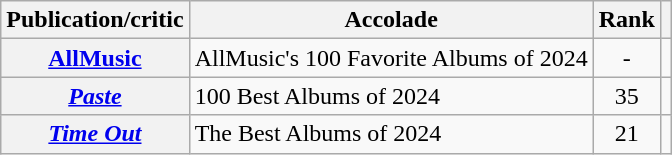<table class="wikitable sortable plainrowheaders">
<tr>
<th scope="col">Publication/critic</th>
<th scope="col">Accolade</th>
<th scope="col">Rank</th>
<th scope="col" class="unsortable"></th>
</tr>
<tr>
<th scope="row"><a href='#'>AllMusic</a></th>
<td>AllMusic's 100 Favorite Albums of 2024</td>
<td style="text-align: center;">-</td>
<td style="text-align: center;"></td>
</tr>
<tr>
<th scope="row"><em><a href='#'>Paste</a></em></th>
<td>100 Best Albums of 2024</td>
<td style="text-align: center;">35</td>
<td style="text-align: center;"></td>
</tr>
<tr>
<th scope="row"><em><a href='#'>Time Out</a></em></th>
<td>The Best Albums of 2024</td>
<td style="text-align: center;">21</td>
<td style="text-align: center;"></td>
</tr>
</table>
